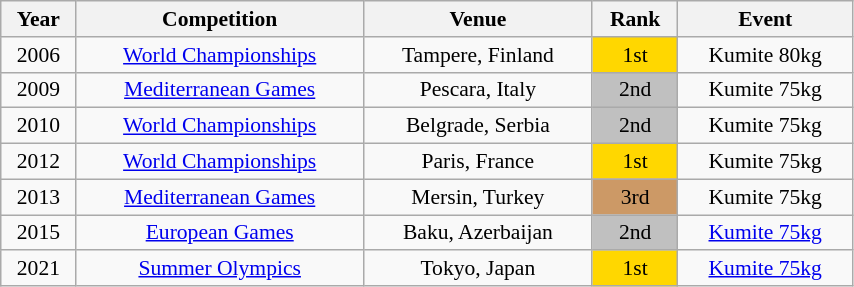<table class="wikitable sortable" width=45% style="font-size:90%; text-align:center;">
<tr>
<th>Year</th>
<th>Competition</th>
<th>Venue</th>
<th>Rank</th>
<th>Event</th>
</tr>
<tr>
<td>2006</td>
<td><a href='#'>World Championships</a></td>
<td>Tampere, Finland</td>
<td bgcolor="gold">1st</td>
<td>Kumite 80kg</td>
</tr>
<tr>
<td>2009</td>
<td><a href='#'>Mediterranean Games</a></td>
<td>Pescara, Italy</td>
<td bgcolor="silver">2nd</td>
<td>Kumite 75kg</td>
</tr>
<tr>
<td>2010</td>
<td><a href='#'>World Championships</a></td>
<td>Belgrade, Serbia</td>
<td bgcolor="silver">2nd</td>
<td>Kumite 75kg</td>
</tr>
<tr>
<td>2012</td>
<td><a href='#'>World Championships</a></td>
<td>Paris, France</td>
<td bgcolor="gold">1st</td>
<td>Kumite 75kg</td>
</tr>
<tr>
<td>2013</td>
<td><a href='#'>Mediterranean Games</a></td>
<td>Mersin, Turkey</td>
<td bgcolor="cc9966">3rd</td>
<td>Kumite 75kg</td>
</tr>
<tr>
<td>2015</td>
<td><a href='#'>European Games</a></td>
<td>Baku, Azerbaijan</td>
<td bgcolor="silver">2nd</td>
<td><a href='#'>Kumite 75kg</a></td>
</tr>
<tr>
<td>2021</td>
<td><a href='#'>Summer Olympics</a></td>
<td>Tokyo, Japan</td>
<td bgcolor="gold">1st</td>
<td><a href='#'>Kumite 75kg</a></td>
</tr>
</table>
